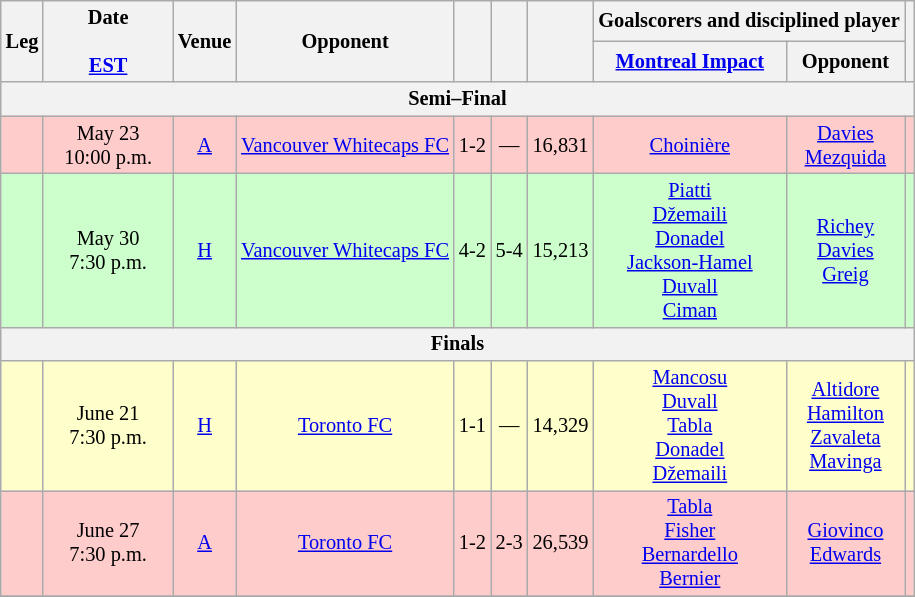<table class="wikitable" Style="text-align: center;font-size:85%">
<tr>
<th rowspan="2">Leg</th>
<th rowspan="2" style="width:80px">Date<br><br><a href='#'>EST</a></th>
<th rowspan="2">Venue</th>
<th rowspan="2">Opponent</th>
<th rowspan="2"><br></th>
<th rowspan="2"><br></th>
<th rowspan="2"></th>
<th colspan="2">Goalscorers and disciplined player</th>
<th rowspan="2"></th>
</tr>
<tr>
<th><a href='#'>Montreal Impact</a></th>
<th>Opponent</th>
</tr>
<tr>
<th colspan="12">Semi–Final</th>
</tr>
<tr style="background:#fcc">
<td></td>
<td>May 23<br>10:00 p.m.</td>
<td><a href='#'>A</a></td>
<td><a href='#'>Vancouver Whitecaps FC</a></td>
<td>1-2</td>
<td>—</td>
<td>16,831</td>
<td><a href='#'>Choinière</a> </td>
<td><a href='#'>Davies</a> <br><a href='#'>Mezquida</a> </td>
<td></td>
</tr>
<tr style="background:#cfc">
<td></td>
<td>May 30<br>7:30 p.m.</td>
<td><a href='#'>H</a></td>
<td><a href='#'>Vancouver Whitecaps FC</a></td>
<td>4-2</td>
<td>5-4</td>
<td>15,213</td>
<td><a href='#'>Piatti</a> <br><a href='#'>Džemaili</a>  <br><a href='#'>Donadel</a>  <br><a href='#'>Jackson-Hamel</a>  <br><a href='#'>Duvall</a>  <br><a href='#'>Ciman</a> </td>
<td><a href='#'>Richey</a> <br><a href='#'>Davies</a>  <br><a href='#'>Greig</a> </td>
<td></td>
</tr>
<tr>
<th colspan="12">Finals</th>
</tr>
<tr style="background:#ffc">
<td></td>
<td>June 21<br>7:30 p.m.</td>
<td><a href='#'>H</a></td>
<td><a href='#'>Toronto FC</a></td>
<td>1-1</td>
<td>—</td>
<td>14,329</td>
<td><a href='#'>Mancosu</a> <br><a href='#'>Duvall</a>  <br><a href='#'>Tabla</a>  <br><a href='#'>Donadel</a>   <br><a href='#'>Džemaili</a> </td>
<td><a href='#'>Altidore</a> <br><a href='#'>Hamilton</a>  <br><a href='#'>Zavaleta</a>  <br><a href='#'>Mavinga</a> </td>
<td></td>
</tr>
<tr style="background:#fcc">
<td></td>
<td>June 27<br>7:30 p.m.</td>
<td><a href='#'>A</a></td>
<td><a href='#'>Toronto FC</a></td>
<td>1-2</td>
<td>2-3</td>
<td>26,539</td>
<td><a href='#'>Tabla</a> <br><a href='#'>Fisher</a>  <br><a href='#'>Bernardello</a>  <br><a href='#'>Bernier</a> </td>
<td><a href='#'>Giovinco</a> <br><a href='#'>Edwards</a> </td>
<td></td>
</tr>
<tr>
</tr>
</table>
